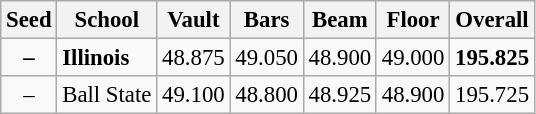<table class="wikitable" style="white-space:nowrap; font-size:95%; text-align:center">
<tr>
<th>Seed</th>
<th>School</th>
<th>Vault</th>
<th>Bars</th>
<th>Beam</th>
<th>Floor</th>
<th>Overall</th>
</tr>
<tr>
<td><strong>–</strong></td>
<td align=left><strong>Illinois</strong></td>
<td>48.875</td>
<td>49.050</td>
<td>48.900</td>
<td>49.000</td>
<td><strong>195.825</strong></td>
</tr>
<tr>
<td>–</td>
<td align=left>Ball State</td>
<td>49.100</td>
<td>48.800</td>
<td>48.925</td>
<td>48.900</td>
<td>195.725</td>
</tr>
</table>
